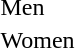<table>
<tr>
<td>Men<br></td>
<td></td>
<td></td>
<td></td>
</tr>
<tr>
<td>Women<br></td>
<td></td>
<td></td>
<td></td>
</tr>
</table>
